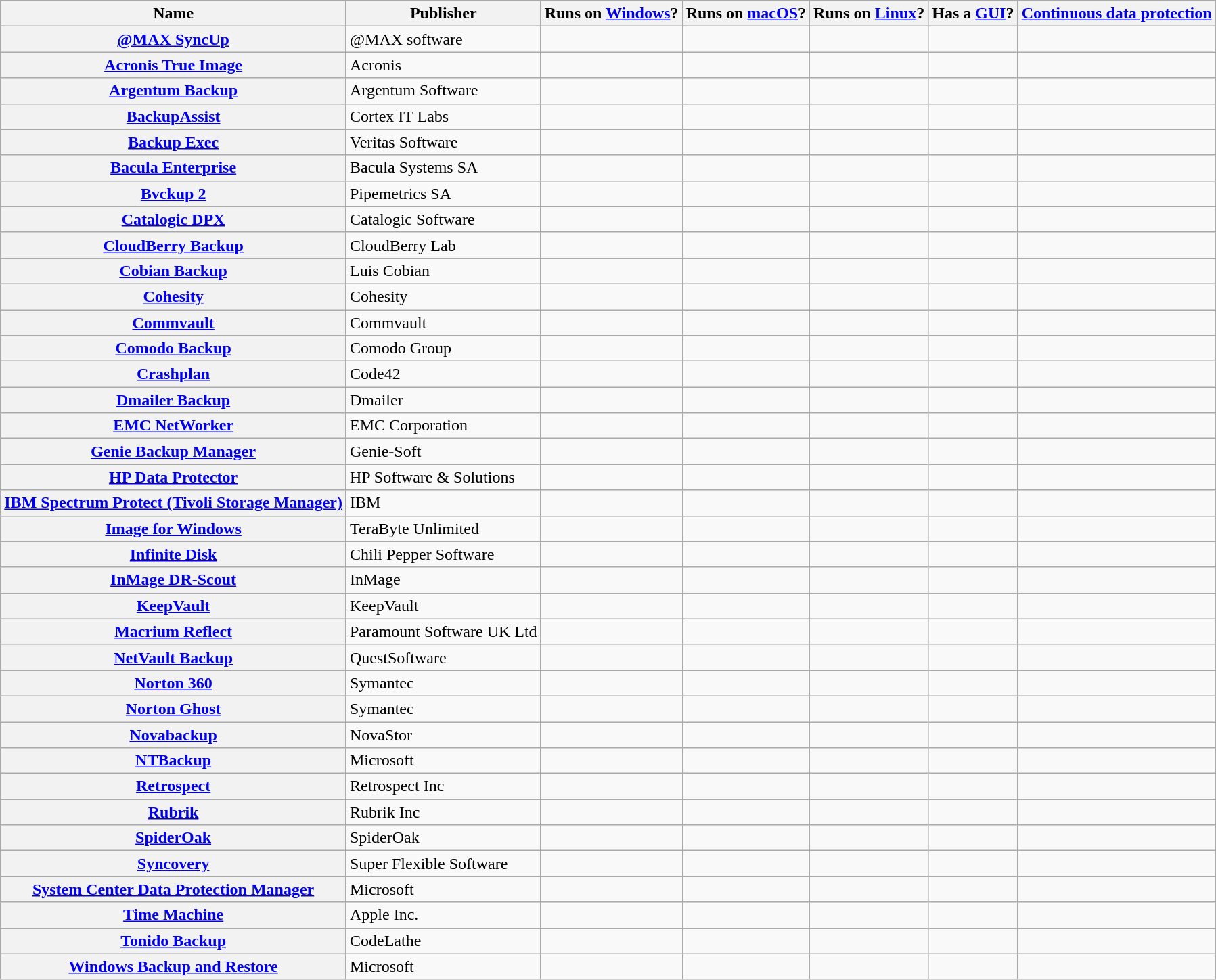<table class="wikitable sortable plainrowheaders sticky-header">
<tr>
<th>Name</th>
<th>Publisher</th>
<th>Runs on <a href='#'>Windows</a>?</th>
<th>Runs on  <a href='#'>macOS</a>?</th>
<th>Runs on <a href='#'>Linux</a>?</th>
<th>Has a <a href='#'>GUI</a>?</th>
<th><a href='#'>Continuous data protection</a></th>
</tr>
<tr>
<th scope="row"><a href='#'>@MAX SyncUp</a></th>
<td>@MAX software</td>
<td></td>
<td></td>
<td></td>
<td></td>
<td></td>
</tr>
<tr>
<th scope="row"><a href='#'>Acronis True Image</a></th>
<td>Acronis</td>
<td></td>
<td></td>
<td></td>
<td></td>
<td></td>
</tr>
<tr>
<th scope="row"><a href='#'>Argentum Backup</a></th>
<td>Argentum Software</td>
<td></td>
<td></td>
<td></td>
<td></td>
<td></td>
</tr>
<tr>
<th scope="row"><a href='#'>BackupAssist</a></th>
<td>Cortex IT Labs</td>
<td></td>
<td></td>
<td></td>
<td></td>
<td></td>
</tr>
<tr>
<th scope="row"><a href='#'>Backup Exec</a></th>
<td>Veritas Software</td>
<td></td>
<td></td>
<td></td>
<td></td>
<td></td>
</tr>
<tr>
<th scope="row"><a href='#'>Bacula Enterprise</a></th>
<td>Bacula Systems SA</td>
<td></td>
<td></td>
<td></td>
<td></td>
<td></td>
</tr>
<tr>
<th scope="row"><a href='#'>Bvckup 2</a></th>
<td>Pipemetrics SA</td>
<td></td>
<td></td>
<td></td>
<td></td>
<td></td>
</tr>
<tr>
<th scope="row"><a href='#'>Catalogic DPX</a></th>
<td>Catalogic Software</td>
<td></td>
<td></td>
<td></td>
<td></td>
<td></td>
</tr>
<tr>
<th scope="row"><a href='#'>CloudBerry Backup</a></th>
<td>CloudBerry Lab</td>
<td></td>
<td></td>
<td></td>
<td></td>
<td></td>
</tr>
<tr>
<th scope="row"><a href='#'>Cobian Backup</a></th>
<td>Luis Cobian</td>
<td></td>
<td></td>
<td></td>
<td></td>
<td></td>
</tr>
<tr>
<th scope="row"><a href='#'>Cohesity</a></th>
<td>Cohesity</td>
<td></td>
<td></td>
<td></td>
<td></td>
<td></td>
</tr>
<tr>
<th scope="row"><a href='#'>Commvault</a></th>
<td>Commvault</td>
<td></td>
<td></td>
<td></td>
<td></td>
<td></td>
</tr>
<tr>
<th scope="row"><a href='#'>Comodo Backup</a></th>
<td>Comodo Group</td>
<td></td>
<td></td>
<td></td>
<td></td>
<td></td>
</tr>
<tr>
<th scope="row"><a href='#'>Crashplan</a></th>
<td>Code42</td>
<td></td>
<td></td>
<td></td>
<td></td>
<td></td>
</tr>
<tr>
<th scope="row"><a href='#'>Dmailer Backup</a></th>
<td>Dmailer</td>
<td></td>
<td></td>
<td></td>
<td></td>
<td></td>
</tr>
<tr>
<th scope="row"><a href='#'>EMC NetWorker</a></th>
<td>EMC Corporation</td>
<td></td>
<td></td>
<td></td>
<td></td>
<td></td>
</tr>
<tr>
<th scope="row"><a href='#'>Genie Backup Manager</a></th>
<td>Genie-Soft</td>
<td></td>
<td></td>
<td></td>
<td></td>
<td></td>
</tr>
<tr>
<th scope="row"><a href='#'>HP Data Protector</a></th>
<td>HP Software & Solutions</td>
<td></td>
<td></td>
<td></td>
<td></td>
<td></td>
</tr>
<tr>
<th scope="row"><a href='#'>IBM Spectrum Protect (Tivoli Storage Manager)</a></th>
<td>IBM</td>
<td></td>
<td></td>
<td></td>
<td></td>
<td></td>
</tr>
<tr>
<th scope="row"><a href='#'>Image for Windows</a></th>
<td>TeraByte Unlimited</td>
<td></td>
<td></td>
<td></td>
<td></td>
<td></td>
</tr>
<tr>
<th scope="row"><a href='#'>Infinite Disk</a></th>
<td>Chili Pepper Software</td>
<td></td>
<td></td>
<td></td>
<td></td>
<td></td>
</tr>
<tr>
<th scope="row"><a href='#'>InMage DR-Scout</a></th>
<td>InMage</td>
<td></td>
<td></td>
<td></td>
<td></td>
<td></td>
</tr>
<tr>
<th scope="row"><a href='#'>KeepVault</a></th>
<td>KeepVault</td>
<td></td>
<td></td>
<td></td>
<td></td>
<td></td>
</tr>
<tr>
<th scope="row"><a href='#'>Macrium Reflect</a></th>
<td>Paramount Software UK Ltd</td>
<td></td>
<td></td>
<td></td>
<td></td>
<td></td>
</tr>
<tr>
<th scope="row"><a href='#'>NetVault Backup</a></th>
<td>QuestSoftware</td>
<td></td>
<td></td>
<td></td>
<td></td>
<td></td>
</tr>
<tr>
<th scope="row"><a href='#'>Norton 360</a></th>
<td>Symantec</td>
<td></td>
<td></td>
<td></td>
<td></td>
<td></td>
</tr>
<tr>
<th scope="row"><a href='#'>Norton Ghost</a></th>
<td>Symantec</td>
<td></td>
<td></td>
<td></td>
<td></td>
<td></td>
</tr>
<tr>
<th scope="row"><a href='#'>Novabackup</a></th>
<td>NovaStor</td>
<td></td>
<td></td>
<td></td>
<td></td>
<td></td>
</tr>
<tr>
<th scope="row"><a href='#'>NTBackup</a></th>
<td>Microsoft</td>
<td></td>
<td></td>
<td></td>
<td></td>
<td></td>
</tr>
<tr>
<th scope="row"><a href='#'>Retrospect</a></th>
<td>Retrospect Inc</td>
<td></td>
<td></td>
<td></td>
<td></td>
<td></td>
</tr>
<tr>
<th scope="row"><a href='#'>Rubrik</a></th>
<td>Rubrik Inc</td>
<td></td>
<td></td>
<td></td>
<td></td>
<td></td>
</tr>
<tr>
<th scope="row"><a href='#'>SpiderOak</a></th>
<td>SpiderOak</td>
<td></td>
<td></td>
<td></td>
<td></td>
<td></td>
</tr>
<tr>
<th scope="row"><a href='#'>Syncovery</a></th>
<td>Super Flexible Software</td>
<td></td>
<td></td>
<td></td>
<td></td>
<td></td>
</tr>
<tr>
<th scope="row"><a href='#'>System Center Data Protection Manager</a></th>
<td>Microsoft</td>
<td></td>
<td></td>
<td></td>
<td></td>
<td></td>
</tr>
<tr>
<th scope="row"><a href='#'>Time Machine</a></th>
<td>Apple Inc.</td>
<td></td>
<td></td>
<td></td>
<td></td>
<td></td>
</tr>
<tr>
<th scope="row"><a href='#'>Tonido Backup</a></th>
<td>CodeLathe</td>
<td></td>
<td></td>
<td></td>
<td></td>
<td></td>
</tr>
<tr>
<th scope="row"><a href='#'>Windows Backup and Restore</a></th>
<td>Microsoft</td>
<td></td>
<td></td>
<td></td>
<td></td>
<td></td>
</tr>
</table>
